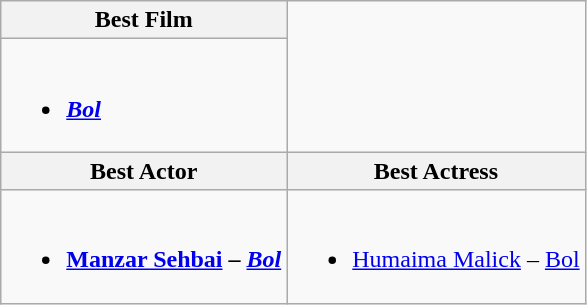<table class=wikitable style="width=100%">
<tr>
<th style="width=50%">Best Film</th>
</tr>
<tr>
<td valign="top"><br><ul><li><strong><em><a href='#'>Bol</a></em></strong></li></ul></td>
</tr>
<tr>
<th style="width=50%">Best Actor</th>
<th style="width=50%">Best Actress</th>
</tr>
<tr>
<td valign="top"><br><ul><li><strong><a href='#'>Manzar Sehbai</a> – <em><a href='#'>Bol</a><strong><em></li></ul></td>
<td valign="top"><br><ul><li></strong><a href='#'>Humaima Malick</a> – </em><a href='#'>Bol</a></em></strong></li></ul></td>
</tr>
</table>
